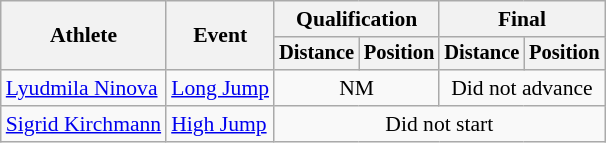<table class=wikitable style="font-size:90%">
<tr>
<th rowspan="2">Athlete</th>
<th rowspan="2">Event</th>
<th colspan="2">Qualification</th>
<th colspan="2">Final</th>
</tr>
<tr style="font-size:95%">
<th>Distance</th>
<th>Position</th>
<th>Distance</th>
<th>Position</th>
</tr>
<tr align=center>
<td align=left><a href='#'>Lyudmila Ninova</a></td>
<td align=left><a href='#'>Long Jump</a></td>
<td colspan=2>NM</td>
<td colspan=2>Did not advance</td>
</tr>
<tr align=center>
<td align=left><a href='#'>Sigrid Kirchmann</a></td>
<td align=left><a href='#'>High Jump</a></td>
<td colspan=4>Did not start</td>
</tr>
</table>
